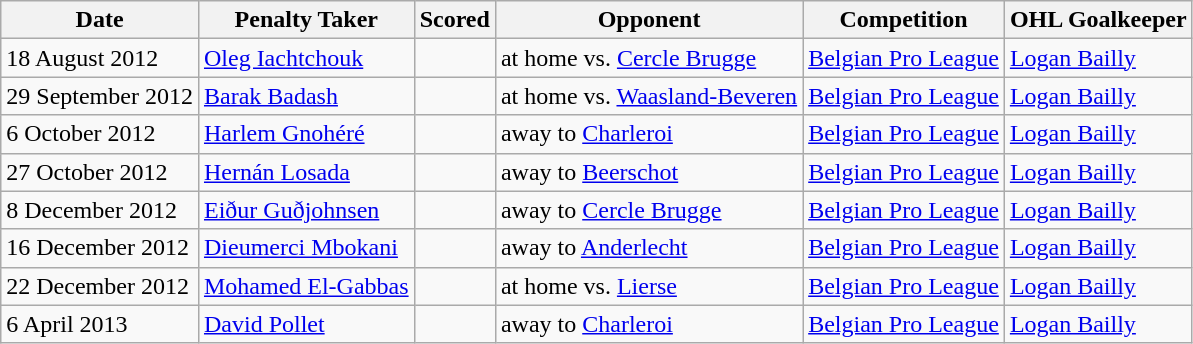<table class="wikitable">
<tr>
<th>Date</th>
<th>Penalty Taker</th>
<th>Scored</th>
<th>Opponent</th>
<th>Competition</th>
<th>OHL Goalkeeper</th>
</tr>
<tr>
<td>18 August 2012</td>
<td> <a href='#'>Oleg Iachtchouk</a></td>
<td></td>
<td>at home vs. <a href='#'>Cercle Brugge</a></td>
<td><a href='#'>Belgian Pro League</a></td>
<td> <a href='#'>Logan Bailly</a></td>
</tr>
<tr>
<td>29 September 2012</td>
<td> <a href='#'>Barak Badash</a></td>
<td></td>
<td>at home vs. <a href='#'>Waasland-Beveren</a></td>
<td><a href='#'>Belgian Pro League</a></td>
<td> <a href='#'>Logan Bailly</a></td>
</tr>
<tr>
<td>6 October 2012</td>
<td> <a href='#'>Harlem Gnohéré</a></td>
<td></td>
<td>away to <a href='#'>Charleroi</a></td>
<td><a href='#'>Belgian Pro League</a></td>
<td> <a href='#'>Logan Bailly</a></td>
</tr>
<tr>
<td>27 October 2012</td>
<td> <a href='#'>Hernán Losada</a></td>
<td></td>
<td>away to <a href='#'>Beerschot</a></td>
<td><a href='#'>Belgian Pro League</a></td>
<td> <a href='#'>Logan Bailly</a></td>
</tr>
<tr>
<td>8 December 2012</td>
<td> <a href='#'>Eiður Guðjohnsen</a></td>
<td></td>
<td>away to <a href='#'>Cercle Brugge</a></td>
<td><a href='#'>Belgian Pro League</a></td>
<td> <a href='#'>Logan Bailly</a></td>
</tr>
<tr>
<td>16 December 2012</td>
<td> <a href='#'>Dieumerci Mbokani</a></td>
<td></td>
<td>away to <a href='#'>Anderlecht</a></td>
<td><a href='#'>Belgian Pro League</a></td>
<td> <a href='#'>Logan Bailly</a></td>
</tr>
<tr>
<td>22 December 2012</td>
<td> <a href='#'>Mohamed El-Gabbas</a></td>
<td></td>
<td>at home vs. <a href='#'>Lierse</a></td>
<td><a href='#'>Belgian Pro League</a></td>
<td> <a href='#'>Logan Bailly</a></td>
</tr>
<tr>
<td>6 April 2013</td>
<td> <a href='#'>David Pollet</a></td>
<td></td>
<td>away to <a href='#'>Charleroi</a></td>
<td><a href='#'>Belgian Pro League</a></td>
<td> <a href='#'>Logan Bailly</a></td>
</tr>
</table>
